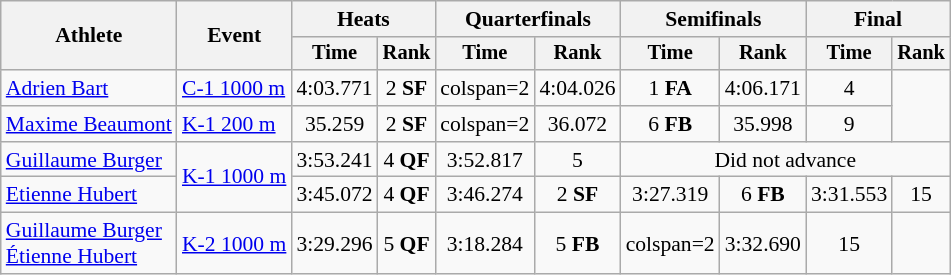<table class=wikitable style="font-size:90%">
<tr>
<th rowspan="2">Athlete</th>
<th rowspan="2">Event</th>
<th colspan=2>Heats</th>
<th colspan=2>Quarterfinals</th>
<th colspan=2>Semifinals</th>
<th colspan=2>Final</th>
</tr>
<tr style="font-size:95%">
<th>Time</th>
<th>Rank</th>
<th>Time</th>
<th>Rank</th>
<th>Time</th>
<th>Rank</th>
<th>Time</th>
<th>Rank</th>
</tr>
<tr align=center>
<td align=left><a href='#'>Adrien Bart</a></td>
<td align=left><a href='#'>C-1 1000 m</a></td>
<td>4:03.771</td>
<td>2 <strong>SF</strong></td>
<td>colspan=2 </td>
<td>4:04.026</td>
<td>1 <strong>FA</strong></td>
<td>4:06.171</td>
<td>4</td>
</tr>
<tr align=center>
<td align=left><a href='#'>Maxime Beaumont</a></td>
<td align=left><a href='#'>K-1 200 m</a></td>
<td>35.259</td>
<td>2 <strong>SF</strong></td>
<td>colspan=2 </td>
<td>36.072</td>
<td>6 <strong>FB</strong></td>
<td>35.998</td>
<td>9</td>
</tr>
<tr align=center>
<td align=left><a href='#'>Guillaume Burger</a></td>
<td align=left rowspan=2><a href='#'>K-1 1000 m</a></td>
<td>3:53.241</td>
<td>4 <strong>QF</strong></td>
<td>3:52.817</td>
<td>5</td>
<td colspan=4>Did not advance</td>
</tr>
<tr align=center>
<td align=left><a href='#'>Etienne Hubert</a></td>
<td>3:45.072</td>
<td>4 <strong>QF</strong></td>
<td>3:46.274</td>
<td>2 <strong>SF</strong></td>
<td>3:27.319</td>
<td>6 <strong>FB</strong></td>
<td>3:31.553</td>
<td>15</td>
</tr>
<tr align=center>
<td align=left><a href='#'>Guillaume Burger</a><br><a href='#'>Étienne Hubert</a></td>
<td align=left><a href='#'>K-2 1000 m</a></td>
<td>3:29.296</td>
<td>5 <strong>QF</strong></td>
<td>3:18.284</td>
<td>5 <strong>FB</strong></td>
<td>colspan=2 </td>
<td>3:32.690</td>
<td>15</td>
</tr>
</table>
